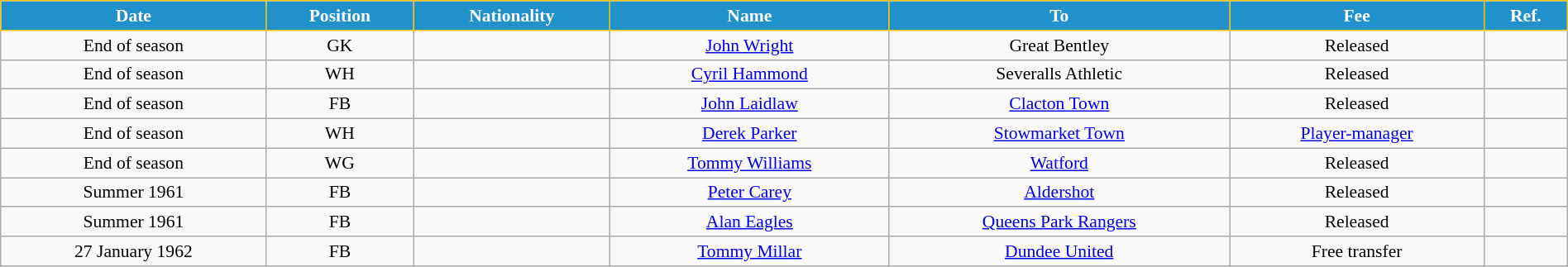<table class="wikitable" style="text-align:center; font-size:90%; width:100%;">
<tr>
<th style="background:#2191CC; color:white; border:1px solid #F7C408; text-align:center;">Date</th>
<th style="background:#2191CC; color:white; border:1px solid #F7C408; text-align:center;">Position</th>
<th style="background:#2191CC; color:white; border:1px solid #F7C408; text-align:center;">Nationality</th>
<th style="background:#2191CC; color:white; border:1px solid #F7C408; text-align:center;">Name</th>
<th style="background:#2191CC; color:white; border:1px solid #F7C408; text-align:center;">To</th>
<th style="background:#2191CC; color:white; border:1px solid #F7C408; text-align:center;">Fee</th>
<th style="background:#2191CC; color:white; border:1px solid #F7C408; text-align:center;">Ref.</th>
</tr>
<tr>
<td>End of season</td>
<td>GK</td>
<td></td>
<td><a href='#'>John Wright</a></td>
<td> Great Bentley</td>
<td>Released</td>
<td></td>
</tr>
<tr>
<td>End of season</td>
<td>WH</td>
<td></td>
<td><a href='#'>Cyril Hammond</a></td>
<td> Severalls Athletic</td>
<td>Released</td>
<td></td>
</tr>
<tr>
<td>End of season</td>
<td>FB</td>
<td></td>
<td><a href='#'>John Laidlaw</a></td>
<td> <a href='#'>Clacton Town</a></td>
<td>Released</td>
<td></td>
</tr>
<tr>
<td>End of season</td>
<td>WH</td>
<td></td>
<td><a href='#'>Derek Parker</a></td>
<td> <a href='#'>Stowmarket Town</a></td>
<td><a href='#'>Player-manager</a></td>
<td></td>
</tr>
<tr>
<td>End of season</td>
<td>WG</td>
<td></td>
<td><a href='#'>Tommy Williams</a></td>
<td> <a href='#'>Watford</a></td>
<td>Released</td>
<td></td>
</tr>
<tr>
<td>Summer 1961</td>
<td>FB</td>
<td></td>
<td><a href='#'>Peter Carey</a></td>
<td> <a href='#'>Aldershot</a></td>
<td>Released</td>
<td></td>
</tr>
<tr>
<td>Summer 1961</td>
<td>FB</td>
<td></td>
<td><a href='#'>Alan Eagles</a></td>
<td> <a href='#'>Queens Park Rangers</a></td>
<td>Released</td>
<td></td>
</tr>
<tr>
<td>27 January 1962</td>
<td>FB</td>
<td></td>
<td><a href='#'>Tommy Millar</a></td>
<td> <a href='#'>Dundee United</a></td>
<td>Free transfer</td>
<td></td>
</tr>
</table>
